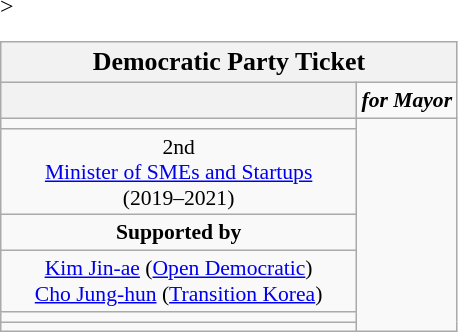<table class=wikitable style="font-size:90%; text-align:center;">
<tr>
<th colspan=2><big>Democratic Party Ticket</big></th>
</tr>
<tr>
<th style="font-size:135%; color:white; background:>Park Young-sun</th>
</tr>
<tr style="font-size:100%; color:black; background:#c8ebff">
<td><strong><em>for Mayor</em></strong></td>
</tr>
<tr <--Do not add a generic image here, that would be forbidden under WP:IPH-->>
<td></td>
</tr>
<tr>
<td style=width:16em>2nd<br><a href='#'>Minister of SMEs and Startups</a><br>(2019–2021)</td>
</tr>
<tr>
<td><strong>Supported by</strong></td>
</tr>
<tr>
<td><a href='#'>Kim Jin-ae</a> (<a href='#'>Open Democratic</a>)<br><a href='#'>Cho Jung-hun</a> (<a href='#'>Transition Korea</a>)</td>
</tr>
<tr>
<td></td>
</tr>
<tr>
<td></td>
</tr>
</table>
